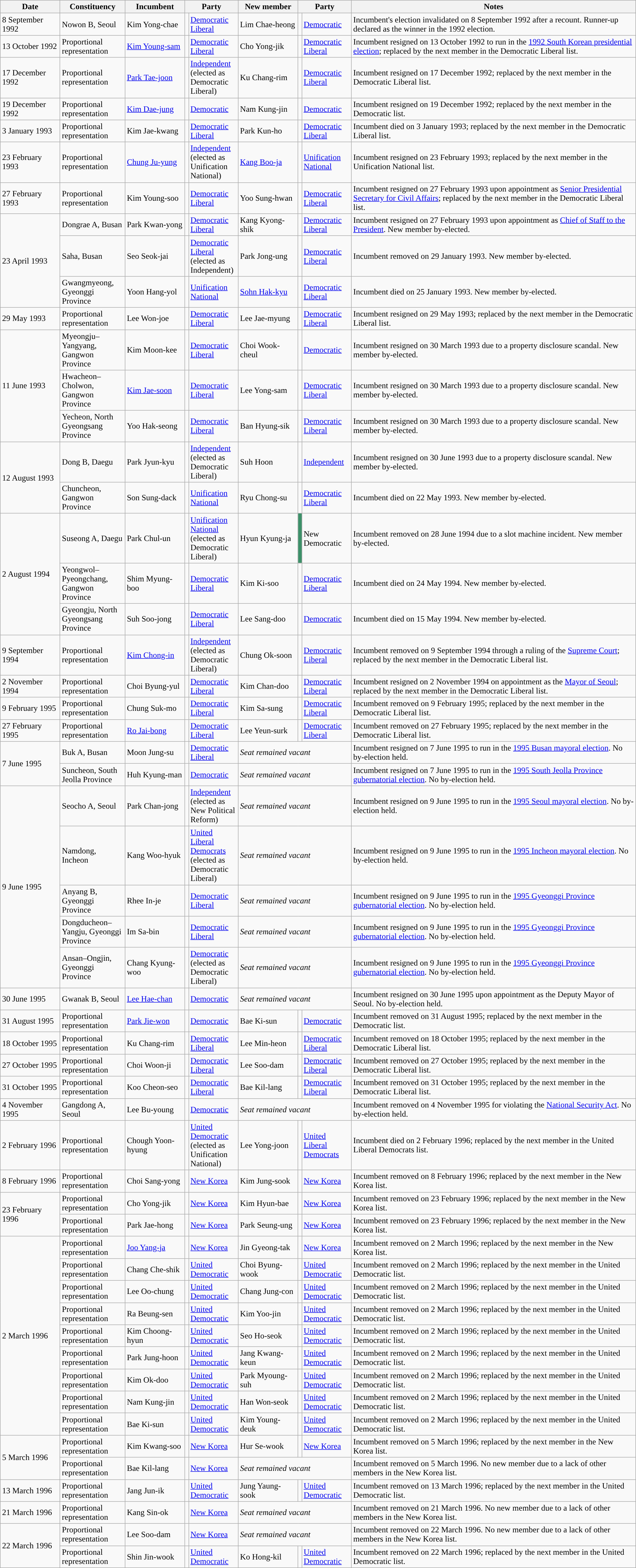<table class="wikitable sortable plainrowheaders">
<tr>
<th width="110px">Date</th>
<th width="120px">Constituency</th>
<th width="110px">Incumbent</th>
<th colspan="2">Party</th>
<th width="110px">New member</th>
<th colspan="2">Party</th>
<th class="unsortable">Notes</th>
</tr>
<tr>
<td>8 September 1992</td>
<td>Nowon B, Seoul</td>
<td>Kim Yong-chae</td>
<td></td>
<td width="90px"><a href='#'>Democratic Liberal</a></td>
<td>Lim Chae-heong</td>
<td></td>
<td width="90px"><a href='#'>Democratic</a></td>
<td>Incumbent's election invalidated on 8 September 1992 after a recount. Runner-up declared as the winner in the 1992 election.</td>
</tr>
<tr>
<td>13 October 1992</td>
<td>Proportional representation</td>
<td><a href='#'>Kim Young-sam</a></td>
<td></td>
<td><a href='#'>Democratic Liberal</a></td>
<td>Cho Yong-jik</td>
<td></td>
<td><a href='#'>Democratic Liberal</a></td>
<td>Incumbent resigned on 13 October 1992 to run in the <a href='#'>1992 South Korean presidential election</a>; replaced by the next member in the Democratic Liberal list.</td>
</tr>
<tr>
<td>17 December 1992</td>
<td>Proportional representation</td>
<td><a href='#'>Park Tae-joon</a></td>
<td></td>
<td><a href='#'>Independent</a> (elected as Democratic Liberal)</td>
<td>Ku Chang-rim</td>
<td></td>
<td><a href='#'>Democratic Liberal</a></td>
<td>Incumbent resigned on 17 December 1992; replaced by the next member in the Democratic Liberal list.</td>
</tr>
<tr>
<td>19 December 1992</td>
<td>Proportional representation</td>
<td><a href='#'>Kim Dae-jung</a></td>
<td></td>
<td><a href='#'>Democratic</a></td>
<td>Nam Kung-jin</td>
<td></td>
<td><a href='#'>Democratic</a></td>
<td>Incumbent resigned on 19 December 1992; replaced by the next member in the Democratic list.</td>
</tr>
<tr>
<td>3 January 1993</td>
<td>Proportional representation</td>
<td>Kim Jae-kwang</td>
<td></td>
<td><a href='#'>Democratic Liberal</a></td>
<td>Park Kun-ho</td>
<td></td>
<td><a href='#'>Democratic Liberal</a></td>
<td>Incumbent died on 3 January 1993; replaced by the next member in the Democratic Liberal list.</td>
</tr>
<tr>
<td>23 February 1993</td>
<td>Proportional representation</td>
<td><a href='#'>Chung Ju-yung</a></td>
<td></td>
<td><a href='#'>Independent</a> (elected as Unification National)</td>
<td><a href='#'>Kang Boo-ja</a></td>
<td></td>
<td><a href='#'>Unification National</a></td>
<td>Incumbent resigned on 23 February 1993; replaced by the next member in the Unification National list.</td>
</tr>
<tr>
<td>27 February 1993</td>
<td>Proportional representation</td>
<td>Kim Young-soo</td>
<td></td>
<td><a href='#'>Democratic Liberal</a></td>
<td>Yoo Sung-hwan</td>
<td></td>
<td><a href='#'>Democratic Liberal</a></td>
<td>Incumbent resigned on 27 February 1993 upon appointment as <a href='#'>Senior Presidential Secretary for Civil Affairs</a>; replaced by the next member in the Democratic Liberal list.</td>
</tr>
<tr>
<td rowspan="3">23 April 1993</td>
<td>Dongrae A, Busan</td>
<td>Park Kwan-yong</td>
<td></td>
<td><a href='#'>Democratic Liberal</a></td>
<td>Kang Kyong-shik</td>
<td></td>
<td><a href='#'>Democratic Liberal</a></td>
<td>Incumbent resigned on 27 February 1993 upon appointment as <a href='#'>Chief of Staff to the President</a>. New member by-elected.</td>
</tr>
<tr>
<td>Saha, Busan</td>
<td>Seo Seok-jai</td>
<td></td>
<td><a href='#'>Democratic Liberal</a> (elected as Independent)</td>
<td>Park Jong-ung</td>
<td></td>
<td><a href='#'>Democratic Liberal</a></td>
<td>Incumbent removed on 29 January 1993. New member by-elected.</td>
</tr>
<tr>
<td>Gwangmyeong, Gyeonggi Province</td>
<td>Yoon Hang-yol</td>
<td></td>
<td><a href='#'>Unification National</a></td>
<td><a href='#'>Sohn Hak-kyu</a></td>
<td></td>
<td><a href='#'>Democratic Liberal</a></td>
<td>Incumbent died on 25 January 1993. New member by-elected.</td>
</tr>
<tr>
<td>29 May 1993</td>
<td>Proportional representation</td>
<td>Lee Won-joe</td>
<td></td>
<td><a href='#'>Democratic Liberal</a></td>
<td>Lee Jae-myung</td>
<td></td>
<td><a href='#'>Democratic Liberal</a></td>
<td>Incumbent resigned on 29 May 1993; replaced by the next member in the Democratic Liberal list.</td>
</tr>
<tr>
<td rowspan="3">11 June 1993</td>
<td>Myeongju–Yangyang, Gangwon Province</td>
<td>Kim Moon-kee</td>
<td></td>
<td><a href='#'>Democratic Liberal</a></td>
<td>Choi Wook-cheul</td>
<td></td>
<td><a href='#'>Democratic</a></td>
<td>Incumbent resigned on 30 March 1993 due to a property disclosure scandal. New member by-elected.</td>
</tr>
<tr>
<td>Hwacheon–Cholwon, Gangwon Province</td>
<td><a href='#'>Kim Jae-soon</a></td>
<td></td>
<td><a href='#'>Democratic Liberal</a></td>
<td>Lee Yong-sam</td>
<td></td>
<td><a href='#'>Democratic Liberal</a></td>
<td>Incumbent resigned on 30 March 1993 due to a property disclosure scandal. New member by-elected.</td>
</tr>
<tr>
<td>Yecheon, North Gyeongsang Province</td>
<td>Yoo Hak-seong</td>
<td></td>
<td><a href='#'>Democratic Liberal</a></td>
<td>Ban Hyung-sik</td>
<td></td>
<td><a href='#'>Democratic Liberal</a></td>
<td>Incumbent resigned on 30 March 1993 due to a property disclosure scandal. New member by-elected.</td>
</tr>
<tr>
<td rowspan="2">12 August 1993</td>
<td>Dong B, Daegu</td>
<td>Park Jyun-kyu</td>
<td></td>
<td><a href='#'>Independent</a> (elected as Democratic Liberal)</td>
<td>Suh Hoon</td>
<td></td>
<td><a href='#'>Independent</a></td>
<td>Incumbent resigned on 30 June 1993 due to a property disclosure scandal. New member by-elected.</td>
</tr>
<tr>
<td>Chuncheon, Gangwon Province</td>
<td>Son Sung-dack</td>
<td></td>
<td><a href='#'>Unification National</a></td>
<td>Ryu Chong-su</td>
<td></td>
<td><a href='#'>Democratic Liberal</a></td>
<td>Incumbent died on 22 May 1993. New member by-elected.</td>
</tr>
<tr>
<td rowspan="3">2 August 1994</td>
<td>Suseong A, Daegu</td>
<td>Park Chul-un</td>
<td></td>
<td><a href='#'>Unification National</a> (elected as Democratic Liberal)</td>
<td>Hyun Kyung-ja</td>
<td bgcolor=#3D9069></td>
<td>New Democratic</td>
<td>Incumbent removed on 28 June 1994 due to a slot machine incident. New member by-elected.</td>
</tr>
<tr>
<td>Yeongwol–Pyeongchang, Gangwon Province</td>
<td>Shim Myung-boo</td>
<td></td>
<td><a href='#'>Democratic Liberal</a></td>
<td>Kim Ki-soo</td>
<td></td>
<td><a href='#'>Democratic Liberal</a></td>
<td>Incumbent died on 24 May 1994. New member by-elected.</td>
</tr>
<tr>
<td>Gyeongju, North Gyeongsang Province</td>
<td>Suh Soo-jong</td>
<td></td>
<td><a href='#'>Democratic Liberal</a></td>
<td>Lee Sang-doo</td>
<td></td>
<td><a href='#'>Democratic</a></td>
<td>Incumbent died on 15 May 1994. New member by-elected.</td>
</tr>
<tr>
<td>9 September 1994</td>
<td>Proportional representation</td>
<td><a href='#'>Kim Chong-in</a></td>
<td></td>
<td><a href='#'>Independent</a> (elected as Democratic Liberal)</td>
<td>Chung Ok-soon</td>
<td></td>
<td><a href='#'>Democratic Liberal</a></td>
<td>Incumbent removed on 9 September 1994 through a ruling of the <a href='#'>Supreme Court</a>; replaced by the next member in the Democratic Liberal list.</td>
</tr>
<tr>
<td>2 November 1994</td>
<td>Proportional representation</td>
<td>Choi Byung-yul</td>
<td></td>
<td><a href='#'>Democratic Liberal</a></td>
<td>Kim Chan-doo</td>
<td></td>
<td><a href='#'>Democratic Liberal</a></td>
<td>Incumbent resigned on 2 November 1994 on appointment as the <a href='#'>Mayor of Seoul</a>; replaced by the next member in the Democratic Liberal list.</td>
</tr>
<tr>
<td>9 February 1995</td>
<td>Proportional representation</td>
<td>Chung Suk-mo</td>
<td></td>
<td><a href='#'>Democratic Liberal</a></td>
<td>Kim Sa-sung</td>
<td></td>
<td><a href='#'>Democratic Liberal</a></td>
<td>Incumbent removed on 9 February 1995; replaced by the next member in the Democratic Liberal list.</td>
</tr>
<tr>
<td>27 February 1995</td>
<td>Proportional representation</td>
<td><a href='#'>Ro Jai-bong</a></td>
<td></td>
<td><a href='#'>Democratic Liberal</a></td>
<td>Lee Yeun-surk</td>
<td></td>
<td><a href='#'>Democratic Liberal</a></td>
<td>Incumbent removed on 27 February 1995; replaced by the next member in the Democratic Liberal list.</td>
</tr>
<tr>
<td rowspan="2">7 June 1995</td>
<td>Buk A, Busan</td>
<td>Moon Jung-su</td>
<td></td>
<td><a href='#'>Democratic Liberal</a></td>
<td colspan="3"><em>Seat remained vacant</em></td>
<td>Incumbent resigned on 7 June 1995 to run in the <a href='#'>1995 Busan mayoral election</a>. No by-election held.</td>
</tr>
<tr>
<td>Suncheon, South Jeolla Province</td>
<td>Huh Kyung-man</td>
<td></td>
<td><a href='#'>Democratic</a></td>
<td colspan="3"><em>Seat remained vacant</em></td>
<td>Incumbent resigned on 7 June 1995 to run in the <a href='#'>1995 South Jeolla Province gubernatorial election</a>. No by-election held.</td>
</tr>
<tr>
<td rowspan="5">9 June 1995</td>
<td>Seocho A, Seoul</td>
<td>Park Chan-jong</td>
<td></td>
<td><a href='#'>Independent</a> (elected as New Political Reform)</td>
<td colspan="3"><em>Seat remained vacant</em></td>
<td>Incumbent resigned on 9 June 1995 to run in the <a href='#'>1995 Seoul mayoral election</a>. No by-election held.</td>
</tr>
<tr>
<td>Namdong, Incheon</td>
<td>Kang Woo-hyuk</td>
<td bgcolor=></td>
<td><a href='#'>United Liberal Democrats</a> (elected as Democratic Liberal)</td>
<td colspan="3"><em>Seat remained vacant</em></td>
<td>Incumbent resigned on 9 June 1995 to run in the <a href='#'>1995 Incheon mayoral election</a>. No by-election held.</td>
</tr>
<tr>
<td>Anyang B, Gyeonggi Province</td>
<td>Rhee In-je</td>
<td></td>
<td><a href='#'>Democratic Liberal</a></td>
<td colspan="3"><em>Seat remained vacant</em></td>
<td>Incumbent resigned on 9 June 1995 to run in the <a href='#'>1995 Gyeonggi Province gubernatorial election</a>. No by-election held.</td>
</tr>
<tr>
<td>Dongducheon–Yangju, Gyeonggi Province</td>
<td>Im Sa-bin</td>
<td></td>
<td><a href='#'>Democratic Liberal</a></td>
<td colspan="3"><em>Seat remained vacant</em></td>
<td>Incumbent resigned on 9 June 1995 to run in the <a href='#'>1995 Gyeonggi Province gubernatorial election</a>. No by-election held.</td>
</tr>
<tr>
<td>Ansan–Ongjin, Gyeonggi Province</td>
<td>Chang Kyung-woo</td>
<td></td>
<td><a href='#'>Democratic</a> (elected as Democratic Liberal)</td>
<td colspan="3"><em>Seat remained vacant</em></td>
<td>Incumbent resigned on 9 June 1995 to run in the <a href='#'>1995 Gyeonggi Province gubernatorial election</a>. No by-election held.</td>
</tr>
<tr>
<td>30 June 1995</td>
<td>Gwanak B, Seoul</td>
<td><a href='#'>Lee Hae-chan</a></td>
<td></td>
<td><a href='#'>Democratic</a></td>
<td colspan="3"><em>Seat remained vacant</em></td>
<td>Incumbent resigned on 30 June 1995 upon appointment as the Deputy Mayor of Seoul. No by-election held.</td>
</tr>
<tr>
<td>31 August 1995</td>
<td>Proportional representation</td>
<td><a href='#'>Park Jie-won</a></td>
<td></td>
<td><a href='#'>Democratic</a></td>
<td>Bae Ki-sun</td>
<td></td>
<td><a href='#'>Democratic</a></td>
<td>Incumbent removed on 31 August 1995; replaced by the next member in the Democratic list.</td>
</tr>
<tr>
<td>18 October 1995</td>
<td>Proportional representation</td>
<td>Ku Chang-rim</td>
<td></td>
<td><a href='#'>Democratic Liberal</a></td>
<td>Lee Min-heon</td>
<td></td>
<td><a href='#'>Democratic Liberal</a></td>
<td>Incumbent removed on 18 October 1995; replaced by the next member in the Democratic Liberal list.</td>
</tr>
<tr>
<td>27 October 1995</td>
<td>Proportional representation</td>
<td>Choi Woon-ji</td>
<td></td>
<td><a href='#'>Democratic Liberal</a></td>
<td>Lee Soo-dam</td>
<td></td>
<td><a href='#'>Democratic Liberal</a></td>
<td>Incumbent removed on 27 October 1995; replaced by the next member in the Democratic Liberal list.</td>
</tr>
<tr>
<td>31 October 1995</td>
<td>Proportional representation</td>
<td>Koo Cheon-seo</td>
<td></td>
<td><a href='#'>Democratic Liberal</a></td>
<td>Bae Kil-lang</td>
<td></td>
<td><a href='#'>Democratic Liberal</a></td>
<td>Incumbent removed on 31 October 1995; replaced by the next member in the Democratic Liberal list.</td>
</tr>
<tr>
<td>4 November 1995</td>
<td>Gangdong A, Seoul</td>
<td>Lee Bu-young</td>
<td></td>
<td><a href='#'>Democratic</a></td>
<td colspan="3"><em>Seat remained vacant</em></td>
<td>Incumbent removed on 4 November 1995 for violating the <a href='#'>National Security Act</a>. No by-election held.</td>
</tr>
<tr>
<td>2 February 1996</td>
<td>Proportional representation</td>
<td>Chough Yoon-hyung</td>
<td></td>
<td><a href='#'>United Democratic</a> (elected as Unification National)</td>
<td>Lee Yong-joon</td>
<td></td>
<td><a href='#'>United Liberal Democrats</a></td>
<td>Incumbent died on 2 February 1996; replaced by the next member in the United Liberal Democrats list.</td>
</tr>
<tr>
<td>8 February 1996</td>
<td>Proportional representation</td>
<td>Choi Sang-yong</td>
<td></td>
<td><a href='#'>New Korea</a></td>
<td>Kim Jung-sook</td>
<td></td>
<td><a href='#'>New Korea</a></td>
<td>Incumbent removed on 8 February 1996; replaced by the next member in the New Korea list.</td>
</tr>
<tr>
<td rowspan="2">23 February 1996</td>
<td>Proportional representation</td>
<td>Cho Yong-jik</td>
<td></td>
<td><a href='#'>New Korea</a></td>
<td>Kim Hyun-bae</td>
<td></td>
<td><a href='#'>New Korea</a></td>
<td>Incumbent removed on 23 February 1996; replaced by the next member in the New Korea list.</td>
</tr>
<tr>
<td>Proportional representation</td>
<td>Park Jae-hong</td>
<td></td>
<td><a href='#'>New Korea</a></td>
<td>Park Seung-ung</td>
<td></td>
<td><a href='#'>New Korea</a></td>
<td>Incumbent removed on 23 February 1996; replaced by the next member in the New Korea list.</td>
</tr>
<tr>
<td rowspan="9">2 March 1996</td>
<td>Proportional representation</td>
<td><a href='#'>Joo Yang-ja</a></td>
<td></td>
<td><a href='#'>New Korea</a></td>
<td>Jin Gyeong-tak</td>
<td></td>
<td><a href='#'>New Korea</a></td>
<td>Incumbent removed on 2 March 1996; replaced by the next member in the New Korea list.</td>
</tr>
<tr>
<td>Proportional representation</td>
<td>Chang Che-shik</td>
<td></td>
<td><a href='#'>United Democratic</a></td>
<td>Choi Byung-wook</td>
<td></td>
<td><a href='#'>United Democratic</a></td>
<td>Incumbent removed on 2 March 1996; replaced by the next member in the United Democratic list.</td>
</tr>
<tr>
<td>Proportional representation</td>
<td>Lee Oo-chung</td>
<td></td>
<td><a href='#'>United Democratic</a></td>
<td>Chang Jung-con</td>
<td></td>
<td><a href='#'>United Democratic</a></td>
<td>Incumbent removed on 2 March 1996; replaced by the next member in the United Democratic list.</td>
</tr>
<tr>
<td>Proportional representation</td>
<td>Ra Beung-sen</td>
<td></td>
<td><a href='#'>United Democratic</a></td>
<td>Kim Yoo-jin</td>
<td></td>
<td><a href='#'>United Democratic</a></td>
<td>Incumbent removed on 2 March 1996; replaced by the next member in the United Democratic list.</td>
</tr>
<tr>
<td>Proportional representation</td>
<td>Kim Choong-hyun</td>
<td></td>
<td><a href='#'>United Democratic</a></td>
<td>Seo Ho-seok</td>
<td></td>
<td><a href='#'>United Democratic</a></td>
<td>Incumbent removed on 2 March 1996; replaced by the next member in the United Democratic list.</td>
</tr>
<tr>
<td>Proportional representation</td>
<td>Park Jung-hoon</td>
<td></td>
<td><a href='#'>United Democratic</a></td>
<td>Jang Kwang-keun</td>
<td></td>
<td><a href='#'>United Democratic</a></td>
<td>Incumbent removed on 2 March 1996; replaced by the next member in the United Democratic list.</td>
</tr>
<tr>
<td>Proportional representation</td>
<td>Kim Ok-doo</td>
<td></td>
<td><a href='#'>United Democratic</a></td>
<td>Park Myoung-suh</td>
<td></td>
<td><a href='#'>United Democratic</a></td>
<td>Incumbent removed on 2 March 1996; replaced by the next member in the United Democratic list.</td>
</tr>
<tr>
<td>Proportional representation</td>
<td>Nam Kung-jin</td>
<td></td>
<td><a href='#'>United Democratic</a></td>
<td>Han Won-seok</td>
<td></td>
<td><a href='#'>United Democratic</a></td>
<td>Incumbent removed on 2 March 1996; replaced by the next member in the United Democratic list.</td>
</tr>
<tr>
<td>Proportional representation</td>
<td>Bae Ki-sun</td>
<td></td>
<td><a href='#'>United Democratic</a></td>
<td>Kim Young-deuk</td>
<td></td>
<td><a href='#'>United Democratic</a></td>
<td>Incumbent removed on 2 March 1996; replaced by the next member in the United Democratic list.</td>
</tr>
<tr>
<td rowspan="2">5 March 1996</td>
<td>Proportional representation</td>
<td>Kim Kwang-soo</td>
<td></td>
<td><a href='#'>New Korea</a></td>
<td>Hur Se-wook</td>
<td></td>
<td><a href='#'>New Korea</a></td>
<td>Incumbent removed on 5 March 1996; replaced by the next member in the New Korea list.</td>
</tr>
<tr>
<td>Proportional representation</td>
<td>Bae Kil-lang</td>
<td></td>
<td><a href='#'>New Korea</a></td>
<td colspan="3"><em>Seat remained vacant</em></td>
<td>Incumbent removed on 5 March 1996. No new member due to a lack of other members in the New Korea list.</td>
</tr>
<tr>
<td>13 March 1996</td>
<td>Proportional representation</td>
<td>Jang Jun-ik</td>
<td></td>
<td><a href='#'>United Democratic</a></td>
<td>Jung Yaung-sook</td>
<td></td>
<td><a href='#'>United Democratic</a></td>
<td>Incumbent removed on 13 March 1996; replaced by the next member in the United Democratic list.</td>
</tr>
<tr>
<td>21 March 1996</td>
<td>Proportional representation</td>
<td>Kang Sin-ok</td>
<td></td>
<td><a href='#'>New Korea</a></td>
<td colspan="3"><em>Seat remained vacant</em></td>
<td>Incumbent removed on 21 March 1996. No new member due to a lack of other members in the New Korea list.</td>
</tr>
<tr>
<td rowspan="2">22 March 1996</td>
<td>Proportional representation</td>
<td>Lee Soo-dam</td>
<td></td>
<td><a href='#'>New Korea</a></td>
<td colspan="3"><em>Seat remained vacant</em></td>
<td>Incumbent removed on 22 March 1996. No new member due to a lack of other members in the New Korea list.</td>
</tr>
<tr>
<td>Proportional representation</td>
<td>Shin Jin-wook</td>
<td></td>
<td><a href='#'>United Democratic</a></td>
<td>Ko Hong-kil</td>
<td></td>
<td><a href='#'>United Democratic</a></td>
<td>Incumbent removed on 22 March 1996; replaced by the next member in the United Democratic list.</td>
</tr>
</table>
